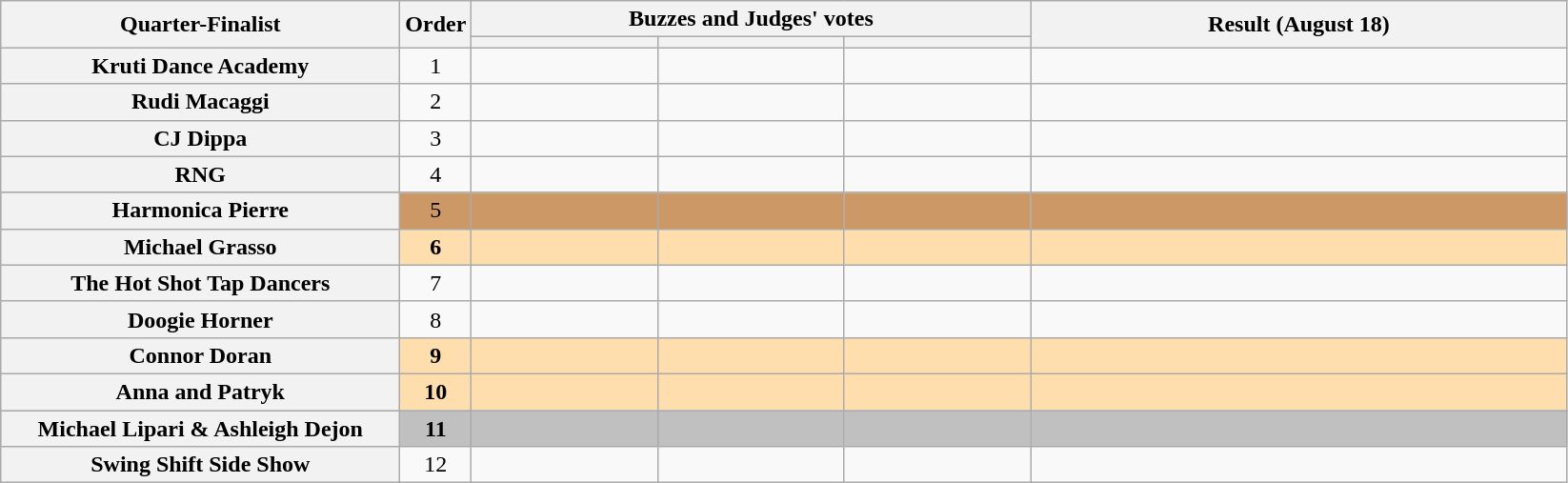<table class="wikitable plainrowheaders sortable" style="text-align:center;">
<tr>
<th scope="col" rowspan="2" class="unsortable" style="width:17em;">Quarter-Finalist</th>
<th scope="col" rowspan="2" style="width:1em;">Order</th>
<th scope="col" colspan="3" class="unsortable" style="width:24em;">Buzzes and Judges' votes</th>
<th scope="col" rowspan="2" style="width:23em;">Result (August 18)</th>
</tr>
<tr>
<th scope="col" class="unsortable" style="width:6em;"></th>
<th scope="col" class="unsortable" style="width:6em;"></th>
<th scope="col" class="unsortable" style="width:6em;"></th>
</tr>
<tr>
<th scope="row">Kruti Dance Academy</th>
<td>1</td>
<td style="text-align:center;"></td>
<td style="text-align:center;"></td>
<td style="text-align:center;"></td>
<td></td>
</tr>
<tr>
<th scope="row">Rudi Macaggi</th>
<td>2</td>
<td style="text-align:center;"></td>
<td style="text-align:center;"></td>
<td style="text-align:center;"></td>
<td></td>
</tr>
<tr>
<th scope="row">CJ Dippa</th>
<td>3</td>
<td style="text-align:center;"></td>
<td style="text-align:center;"></td>
<td style="text-align:center;"></td>
<td></td>
</tr>
<tr>
<th scope="row">RNG</th>
<td>4</td>
<td style="text-align:center;"></td>
<td style="text-align:center;"></td>
<td style="text-align:center;"></td>
<td></td>
</tr>
<tr style="background:#c96;">
<th scope="row">Harmonica Pierre</th>
<td>5</td>
<td style="text-align:center;"></td>
<td style="text-align:center;"></td>
<td style="text-align:center;"></td>
<td></td>
</tr>
<tr style="background:NavajoWhite;">
<th scope="row"><strong>Michael Grasso</strong></th>
<td><strong>6</strong></td>
<td style="text-align:center;"></td>
<td style="text-align:center;"></td>
<td style="text-align:center;"></td>
<td><strong></strong></td>
</tr>
<tr>
<th scope="row">The Hot Shot Tap Dancers</th>
<td>7</td>
<td style="text-align:center;"></td>
<td style="text-align:center;"></td>
<td style="text-align:center;"></td>
<td></td>
</tr>
<tr>
<th scope="row">Doogie Horner</th>
<td>8</td>
<td style="text-align:center;"></td>
<td style="text-align:center;"></td>
<td style="text-align:center;"></td>
<td></td>
</tr>
<tr style="background:NavajoWhite;">
<th scope="row"><strong>Connor Doran</strong></th>
<td><strong>9</strong></td>
<td style="text-align:center;"></td>
<td style="text-align:center;"></td>
<td style="text-align:center;"></td>
<td><strong></strong></td>
</tr>
<tr style="background:NavajoWhite;">
<th scope="row"><strong>Anna and Patryk</strong></th>
<td><strong>10</strong></td>
<td style="text-align:center;"></td>
<td style="text-align:center;"></td>
<td style="text-align:center;"></td>
<td><strong></strong></td>
</tr>
<tr style="background:silver;">
<th scope="row"><strong>Michael Lipari & Ashleigh Dejon</strong></th>
<td><strong>11</strong></td>
<td style="text-align:center;"></td>
<td style="text-align:center;"></td>
<td style="text-align:center;"></td>
<td><strong></strong></td>
</tr>
<tr>
<th scope="row">Swing Shift Side Show</th>
<td>12</td>
<td style="text-align:center;"></td>
<td style="text-align:center;"></td>
<td style="text-align:center;"></td>
<td></td>
</tr>
</table>
